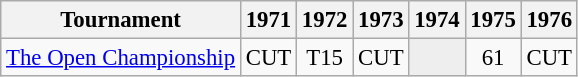<table class="wikitable" style="font-size:95%;text-align:center;">
<tr>
<th>Tournament</th>
<th>1971</th>
<th>1972</th>
<th>1973</th>
<th>1974</th>
<th>1975</th>
<th>1976</th>
</tr>
<tr>
<td align="left"><a href='#'>The Open Championship</a></td>
<td>CUT</td>
<td>T15</td>
<td>CUT</td>
<td style="background:#eeeeee;"></td>
<td>61</td>
<td>CUT</td>
</tr>
</table>
